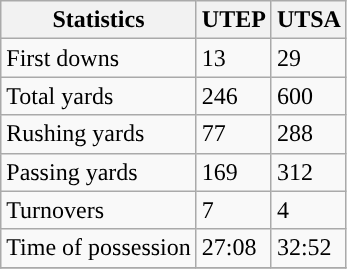<table class="wikitable">
<tr>
<th>Statistics</th>
<th>UTEP</th>
<th>UTSA</th>
</tr>
<tr>
<td>First downs</td>
<td>13</td>
<td>29</td>
</tr>
<tr>
<td>Total yards</td>
<td>246</td>
<td>600</td>
</tr>
<tr>
<td>Rushing yards</td>
<td>77</td>
<td>288</td>
</tr>
<tr>
<td>Passing yards</td>
<td>169</td>
<td>312</td>
</tr>
<tr>
<td>Turnovers</td>
<td>7</td>
<td>4</td>
</tr>
<tr>
<td>Time of possession</td>
<td>27:08</td>
<td>32:52</td>
</tr>
<tr>
</tr>
</table>
